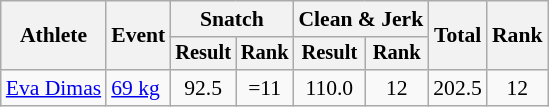<table class="wikitable" style="font-size:90%; text-align: center">
<tr>
<th rowspan="2">Athlete</th>
<th rowspan="2">Event</th>
<th colspan="2">Snatch</th>
<th colspan="2">Clean & Jerk</th>
<th rowspan="2">Total</th>
<th rowspan="2">Rank</th>
</tr>
<tr style="font-size:95%">
<th>Result</th>
<th>Rank</th>
<th>Result</th>
<th>Rank</th>
</tr>
<tr align=center>
<td align=left><a href='#'>Eva Dimas</a></td>
<td align=left><a href='#'>69 kg</a></td>
<td>92.5</td>
<td>=11</td>
<td>110.0</td>
<td>12</td>
<td>202.5</td>
<td>12</td>
</tr>
</table>
